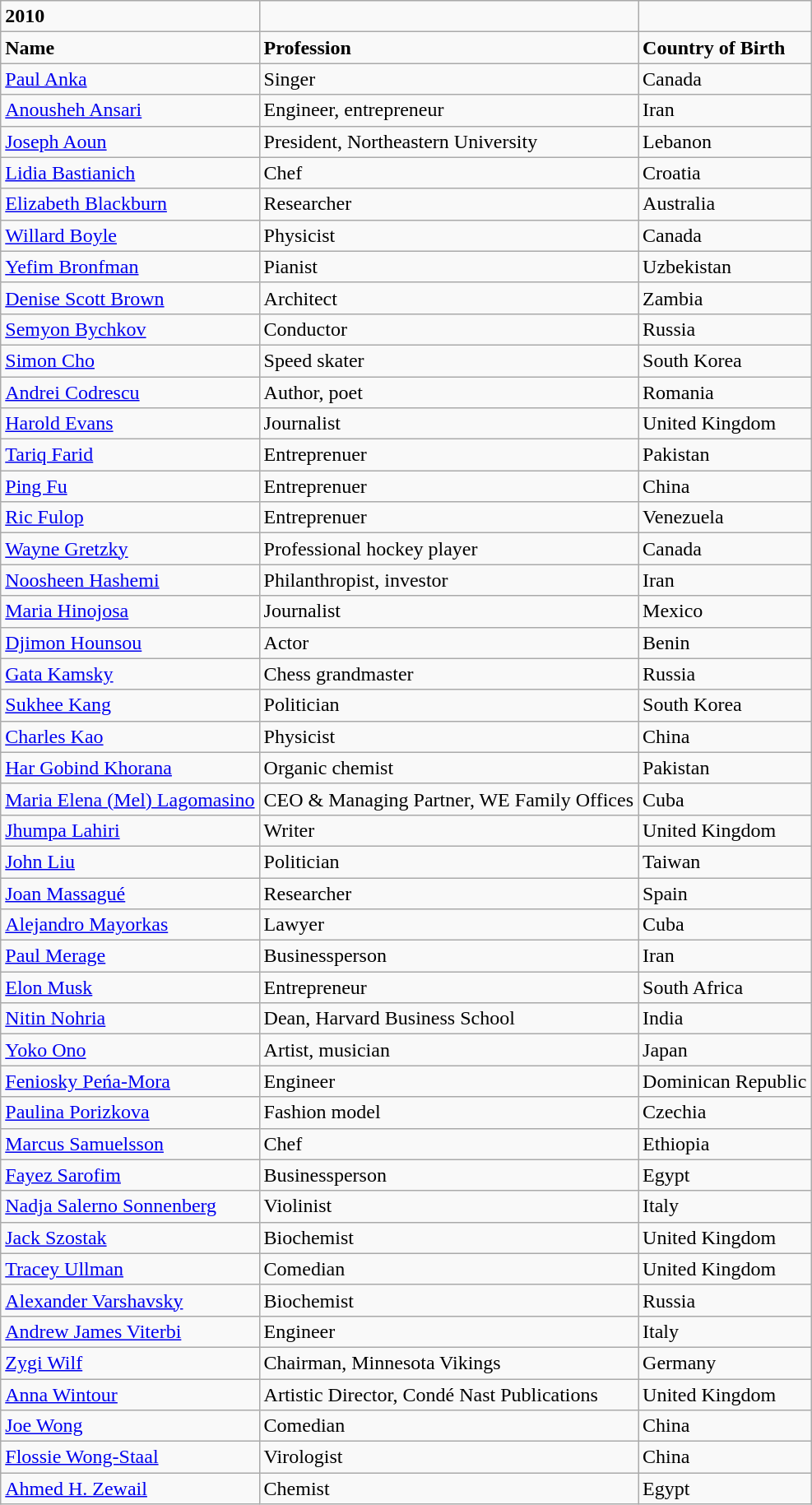<table class="wikitable">
<tr>
<td><strong>2010</strong></td>
<td></td>
<td></td>
</tr>
<tr>
<td><strong>Name</strong></td>
<td><strong>Profession</strong></td>
<td><strong>Country of Birth</strong></td>
</tr>
<tr>
<td><a href='#'>Paul Anka</a></td>
<td>Singer</td>
<td>Canada</td>
</tr>
<tr>
<td><a href='#'>Anousheh Ansari</a></td>
<td>Engineer, entrepreneur</td>
<td>Iran</td>
</tr>
<tr>
<td><a href='#'>Joseph Aoun</a></td>
<td>President,  Northeastern University</td>
<td>Lebanon</td>
</tr>
<tr>
<td><a href='#'>Lidia Bastianich</a></td>
<td>Chef</td>
<td>Croatia</td>
</tr>
<tr>
<td><a href='#'>Elizabeth Blackburn</a></td>
<td>Researcher</td>
<td>Australia</td>
</tr>
<tr>
<td><a href='#'>Willard Boyle</a></td>
<td>Physicist</td>
<td>Canada</td>
</tr>
<tr>
<td><a href='#'>Yefim Bronfman</a></td>
<td>Pianist</td>
<td>Uzbekistan</td>
</tr>
<tr>
<td><a href='#'>Denise Scott Brown</a></td>
<td>Architect</td>
<td>Zambia</td>
</tr>
<tr>
<td><a href='#'>Semyon Bychkov</a></td>
<td>Conductor</td>
<td>Russia</td>
</tr>
<tr>
<td><a href='#'>Simon Cho</a></td>
<td>Speed  skater</td>
<td>South Korea</td>
</tr>
<tr>
<td><a href='#'>Andrei Codrescu</a></td>
<td>Author,  poet</td>
<td>Romania</td>
</tr>
<tr>
<td><a href='#'>Harold Evans</a></td>
<td>Journalist</td>
<td>United Kingdom</td>
</tr>
<tr>
<td><a href='#'>Tariq Farid</a></td>
<td>Entreprenuer</td>
<td>Pakistan</td>
</tr>
<tr>
<td><a href='#'>Ping Fu</a></td>
<td>Entreprenuer</td>
<td>China</td>
</tr>
<tr>
<td><a href='#'>Ric Fulop</a></td>
<td>Entreprenuer</td>
<td>Venezuela</td>
</tr>
<tr>
<td><a href='#'>Wayne Gretzky</a></td>
<td>Professional  hockey player</td>
<td>Canada</td>
</tr>
<tr>
<td><a href='#'>Noosheen Hashemi</a></td>
<td>Philanthropist,  investor</td>
<td>Iran</td>
</tr>
<tr>
<td><a href='#'>Maria Hinojosa</a></td>
<td>Journalist</td>
<td>Mexico</td>
</tr>
<tr>
<td><a href='#'>Djimon Hounsou</a></td>
<td>Actor</td>
<td>Benin</td>
</tr>
<tr>
<td><a href='#'>Gata Kamsky</a></td>
<td>Chess  grandmaster</td>
<td>Russia</td>
</tr>
<tr>
<td><a href='#'>Sukhee Kang</a></td>
<td>Politician</td>
<td>South Korea</td>
</tr>
<tr>
<td><a href='#'>Charles Kao</a></td>
<td>Physicist</td>
<td>China</td>
</tr>
<tr>
<td><a href='#'>Har Gobind Khorana</a></td>
<td>Organic  chemist</td>
<td>Pakistan</td>
</tr>
<tr>
<td><a href='#'>Maria Elena (Mel) Lagomasino</a></td>
<td>CEO  & Managing Partner, WE Family Offices</td>
<td>Cuba</td>
</tr>
<tr>
<td><a href='#'>Jhumpa Lahiri</a></td>
<td>Writer</td>
<td>United Kingdom</td>
</tr>
<tr>
<td><a href='#'>John Liu</a></td>
<td>Politician</td>
<td>Taiwan</td>
</tr>
<tr>
<td><a href='#'>Joan Massagué</a></td>
<td>Researcher</td>
<td>Spain</td>
</tr>
<tr>
<td><a href='#'>Alejandro Mayorkas</a></td>
<td>Lawyer</td>
<td>Cuba</td>
</tr>
<tr>
<td><a href='#'>Paul Merage</a></td>
<td>Businessperson</td>
<td>Iran</td>
</tr>
<tr>
<td><a href='#'>Elon Musk</a></td>
<td>Entrepreneur</td>
<td>South Africa</td>
</tr>
<tr>
<td><a href='#'>Nitin Nohria</a></td>
<td>Dean,  Harvard Business School</td>
<td>India</td>
</tr>
<tr>
<td><a href='#'>Yoko Ono</a></td>
<td>Artist,  musician</td>
<td>Japan</td>
</tr>
<tr>
<td><a href='#'>Feniosky Peńa-Mora</a></td>
<td>Engineer</td>
<td>Dominican Republic</td>
</tr>
<tr>
<td><a href='#'>Paulina Porizkova</a></td>
<td>Fashion  model</td>
<td>Czechia</td>
</tr>
<tr>
<td><a href='#'>Marcus Samuelsson</a></td>
<td>Chef</td>
<td>Ethiopia</td>
</tr>
<tr>
<td><a href='#'>Fayez Sarofim</a></td>
<td>Businessperson</td>
<td>Egypt</td>
</tr>
<tr>
<td><a href='#'>Nadja Salerno Sonnenberg</a></td>
<td>Violinist</td>
<td>Italy</td>
</tr>
<tr>
<td><a href='#'>Jack Szostak</a></td>
<td>Biochemist</td>
<td>United Kingdom</td>
</tr>
<tr>
<td><a href='#'>Tracey Ullman</a></td>
<td>Comedian</td>
<td>United Kingdom</td>
</tr>
<tr>
<td><a href='#'>Alexander Varshavsky</a></td>
<td>Biochemist</td>
<td>Russia</td>
</tr>
<tr>
<td><a href='#'>Andrew James Viterbi</a></td>
<td>Engineer</td>
<td>Italy</td>
</tr>
<tr>
<td><a href='#'>Zygi Wilf</a></td>
<td>Chairman, Minnesota Vikings</td>
<td>Germany</td>
</tr>
<tr>
<td><a href='#'>Anna Wintour</a></td>
<td>Artistic Director, Condé Nast Publications</td>
<td>United Kingdom</td>
</tr>
<tr>
<td><a href='#'>Joe Wong</a></td>
<td>Comedian</td>
<td>China</td>
</tr>
<tr>
<td><a href='#'>Flossie Wong-Staal</a></td>
<td>Virologist</td>
<td>China</td>
</tr>
<tr>
<td><a href='#'>Ahmed H. Zewail</a></td>
<td>Chemist</td>
<td>Egypt</td>
</tr>
</table>
